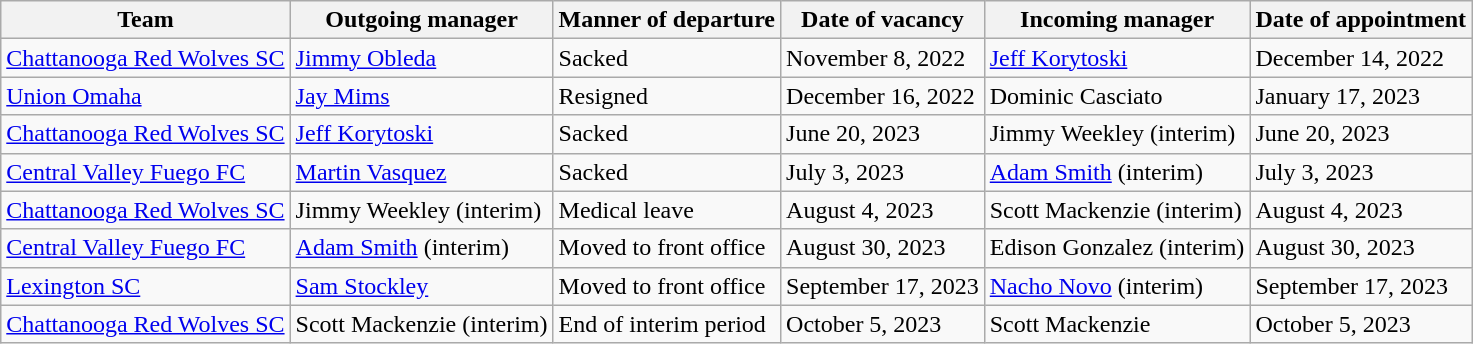<table class="wikitable sortable">
<tr>
<th>Team</th>
<th>Outgoing manager</th>
<th>Manner of departure</th>
<th>Date of vacancy</th>
<th>Incoming manager</th>
<th>Date of appointment</th>
</tr>
<tr>
<td><a href='#'>Chattanooga Red Wolves SC</a></td>
<td> <a href='#'>Jimmy Obleda</a></td>
<td>Sacked</td>
<td>November 8, 2022</td>
<td> <a href='#'>Jeff Korytoski</a></td>
<td>December 14, 2022</td>
</tr>
<tr>
<td><a href='#'>Union Omaha</a></td>
<td> <a href='#'>Jay Mims</a></td>
<td>Resigned</td>
<td>December 16, 2022</td>
<td> Dominic Casciato</td>
<td>January 17, 2023</td>
</tr>
<tr>
<td><a href='#'>Chattanooga Red Wolves SC</a></td>
<td> <a href='#'>Jeff Korytoski</a></td>
<td>Sacked</td>
<td>June 20, 2023</td>
<td> Jimmy Weekley (interim)</td>
<td>June 20, 2023</td>
</tr>
<tr>
<td><a href='#'>Central Valley Fuego FC</a></td>
<td> <a href='#'>Martin Vasquez</a></td>
<td>Sacked</td>
<td>July 3, 2023</td>
<td> <a href='#'>Adam Smith</a> (interim)</td>
<td>July 3, 2023</td>
</tr>
<tr>
<td><a href='#'>Chattanooga Red Wolves SC</a></td>
<td> Jimmy Weekley (interim)</td>
<td>Medical leave</td>
<td>August 4, 2023</td>
<td> Scott Mackenzie (interim)</td>
<td>August 4, 2023</td>
</tr>
<tr>
<td><a href='#'>Central Valley Fuego FC</a></td>
<td> <a href='#'>Adam Smith</a> (interim)</td>
<td>Moved to front office</td>
<td>August 30, 2023</td>
<td> Edison Gonzalez (interim)</td>
<td>August 30, 2023</td>
</tr>
<tr>
<td><a href='#'>Lexington SC</a></td>
<td> <a href='#'>Sam Stockley</a></td>
<td>Moved to front office</td>
<td>September 17, 2023</td>
<td> <a href='#'>Nacho Novo</a> (interim)</td>
<td>September 17, 2023</td>
</tr>
<tr>
<td><a href='#'>Chattanooga Red Wolves SC</a></td>
<td> Scott Mackenzie (interim)</td>
<td>End of interim period</td>
<td>October 5, 2023</td>
<td> Scott Mackenzie</td>
<td>October 5, 2023</td>
</tr>
</table>
